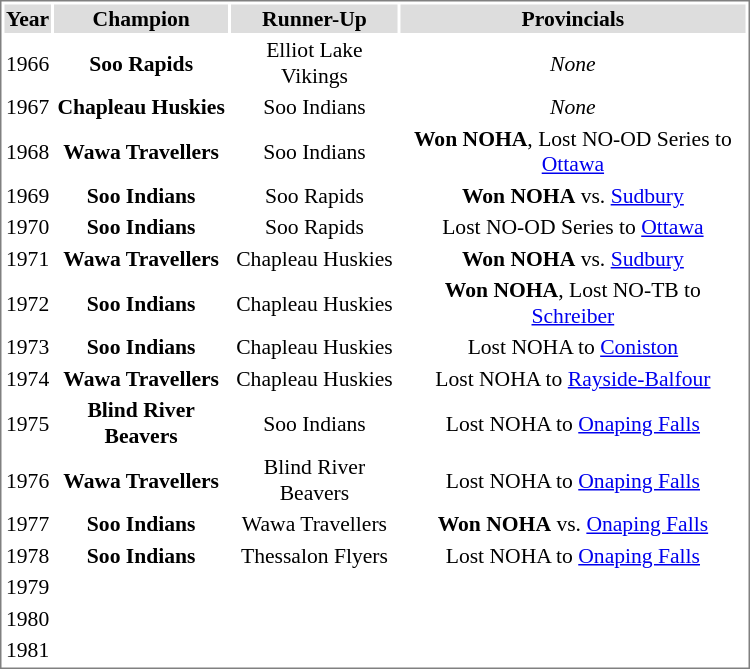<table cellpadding="0">
<tr align="left" style="vertical-align: top">
<td></td>
<td><br><table cellpadding="1" width="500px" style="font-size: 90%; border: 1px solid gray;">
<tr align="center"  bgcolor="#dddddd">
<td><strong>Year</strong></td>
<td><strong>Champion</strong></td>
<td><strong>Runner-Up</strong></td>
<td><strong>Provincials</strong></td>
</tr>
<tr align="center">
<td>1966</td>
<td><strong>Soo Rapids</strong></td>
<td>Elliot Lake Vikings</td>
<td><em>None</em></td>
</tr>
<tr align="center">
<td>1967</td>
<td><strong>Chapleau Huskies</strong></td>
<td>Soo Indians</td>
<td><em>None</em></td>
</tr>
<tr align="center">
<td>1968</td>
<td><strong>Wawa Travellers</strong></td>
<td>Soo Indians</td>
<td><strong>Won NOHA</strong>, Lost NO-OD Series to <a href='#'>Ottawa</a></td>
</tr>
<tr align="center">
<td>1969</td>
<td><strong>Soo Indians</strong></td>
<td>Soo Rapids</td>
<td><strong>Won NOHA</strong> vs. <a href='#'>Sudbury</a></td>
</tr>
<tr align="center">
<td>1970</td>
<td><strong>Soo Indians</strong></td>
<td>Soo Rapids</td>
<td>Lost NO-OD Series to <a href='#'>Ottawa</a></td>
</tr>
<tr align="center">
<td>1971</td>
<td><strong>Wawa Travellers</strong></td>
<td>Chapleau Huskies</td>
<td><strong>Won NOHA</strong> vs. <a href='#'>Sudbury</a></td>
</tr>
<tr align="center">
<td>1972</td>
<td><strong>Soo Indians</strong></td>
<td>Chapleau Huskies</td>
<td><strong>Won NOHA</strong>, Lost NO-TB to <a href='#'>Schreiber</a></td>
</tr>
<tr align="center">
<td>1973</td>
<td><strong>Soo Indians</strong></td>
<td>Chapleau Huskies</td>
<td>Lost NOHA to <a href='#'>Coniston</a></td>
</tr>
<tr align="center">
<td>1974</td>
<td><strong>Wawa Travellers</strong></td>
<td>Chapleau Huskies</td>
<td>Lost NOHA to <a href='#'>Rayside-Balfour</a></td>
</tr>
<tr align="center">
<td>1975</td>
<td><strong>Blind River Beavers</strong></td>
<td>Soo Indians</td>
<td>Lost NOHA to <a href='#'>Onaping Falls</a></td>
</tr>
<tr align="center">
<td>1976</td>
<td><strong>Wawa Travellers</strong></td>
<td>Blind River Beavers</td>
<td>Lost NOHA to <a href='#'>Onaping Falls</a></td>
</tr>
<tr align="center">
<td>1977</td>
<td><strong>Soo Indians</strong></td>
<td>Wawa Travellers</td>
<td><strong>Won NOHA</strong> vs. <a href='#'>Onaping Falls</a></td>
</tr>
<tr align="center">
<td>1978</td>
<td><strong>Soo Indians</strong></td>
<td>Thessalon Flyers</td>
<td>Lost NOHA to <a href='#'>Onaping Falls</a></td>
</tr>
<tr align="center">
<td>1979</td>
<td></td>
<td></td>
<td></td>
</tr>
<tr align="center">
<td>1980</td>
<td></td>
<td></td>
<td></td>
</tr>
<tr align="center">
<td>1981</td>
<td></td>
<td></td>
<td></td>
</tr>
</table>
</td>
</tr>
</table>
